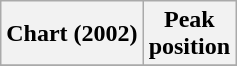<table class="wikitable plainrowheaders" style="text-align:center">
<tr>
<th>Chart (2002)</th>
<th>Peak<br>position</th>
</tr>
<tr>
</tr>
</table>
